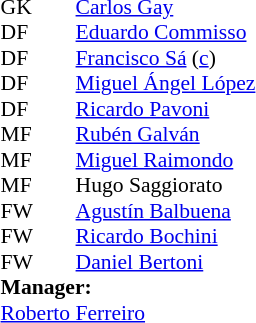<table cellspacing="0" cellpadding="0" style="font-size:90%; margin:0.2em auto;">
<tr>
<th width="25"></th>
<th width="25"></th>
</tr>
<tr>
<td>GK</td>
<td></td>
<td> <a href='#'>Carlos Gay</a></td>
</tr>
<tr>
<td>DF</td>
<td></td>
<td> <a href='#'>Eduardo Commisso</a></td>
</tr>
<tr>
<td>DF</td>
<td></td>
<td> <a href='#'>Francisco Sá</a> (<a href='#'>c</a>)</td>
</tr>
<tr>
<td>DF</td>
<td></td>
<td> <a href='#'>Miguel Ángel López</a></td>
</tr>
<tr>
<td>DF</td>
<td></td>
<td> <a href='#'>Ricardo Pavoni</a></td>
</tr>
<tr>
<td>MF</td>
<td></td>
<td> <a href='#'>Rubén Galván</a></td>
</tr>
<tr>
<td>MF</td>
<td></td>
<td> <a href='#'>Miguel Raimondo</a></td>
</tr>
<tr>
<td>MF</td>
<td></td>
<td> Hugo Saggiorato</td>
</tr>
<tr>
<td>FW</td>
<td></td>
<td> <a href='#'>Agustín Balbuena</a></td>
</tr>
<tr>
<td>FW</td>
<td></td>
<td> <a href='#'>Ricardo Bochini</a></td>
</tr>
<tr>
<td>FW</td>
<td></td>
<td> <a href='#'>Daniel Bertoni</a></td>
</tr>
<tr>
<td colspan=3><strong>Manager:</strong></td>
</tr>
<tr>
<td colspan=4> <a href='#'>Roberto Ferreiro</a></td>
</tr>
</table>
